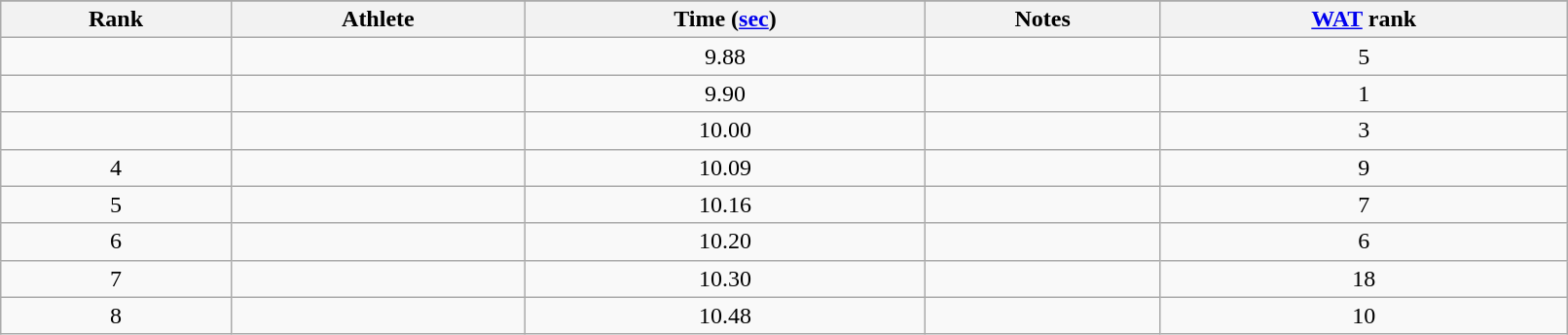<table class="wikitable" width=85%>
<tr>
</tr>
<tr>
<th>Rank</th>
<th>Athlete</th>
<th>Time (<a href='#'>sec</a>)</th>
<th>Notes</th>
<th><a href='#'>WAT</a> rank</th>
</tr>
<tr align="center">
<td></td>
<td align="left"></td>
<td>9.88</td>
<td></td>
<td>5</td>
</tr>
<tr align="center">
<td></td>
<td align="left"></td>
<td>9.90</td>
<td></td>
<td>1</td>
</tr>
<tr align="center">
<td></td>
<td align="left"></td>
<td>10.00</td>
<td></td>
<td>3</td>
</tr>
<tr align="center">
<td>4</td>
<td align="left"></td>
<td>10.09</td>
<td></td>
<td>9</td>
</tr>
<tr align="center">
<td>5</td>
<td align="left"></td>
<td>10.16</td>
<td></td>
<td>7</td>
</tr>
<tr align="center">
<td>6</td>
<td align="left"></td>
<td>10.20</td>
<td></td>
<td>6</td>
</tr>
<tr align="center">
<td>7</td>
<td align="left"></td>
<td>10.30</td>
<td></td>
<td>18</td>
</tr>
<tr align="center">
<td>8</td>
<td align="left"></td>
<td>10.48</td>
<td></td>
<td>10</td>
</tr>
</table>
